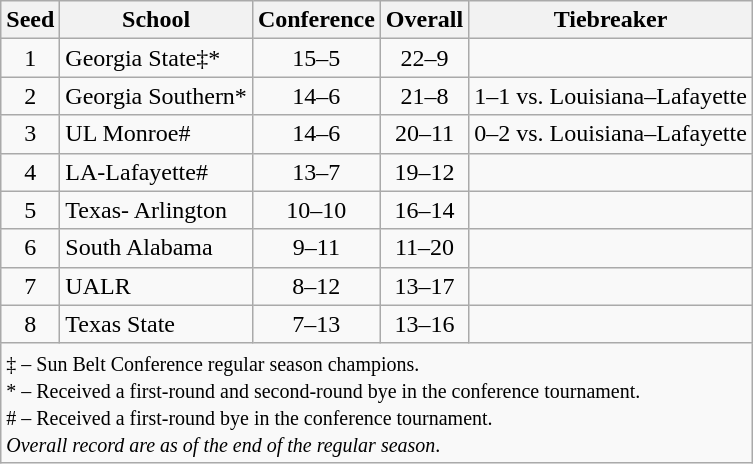<table class="wikitable" style="text-align:center">
<tr>
<th>Seed</th>
<th>School</th>
<th>Conference</th>
<th>Overall</th>
<th>Tiebreaker</th>
</tr>
<tr>
<td>1</td>
<td align=left>Georgia State‡*</td>
<td>15–5</td>
<td>22–9</td>
<td></td>
</tr>
<tr>
<td>2</td>
<td align=left>Georgia Southern*</td>
<td>14–6</td>
<td>21–8</td>
<td>1–1 vs. Louisiana–Lafayette</td>
</tr>
<tr>
<td>3</td>
<td align=left>UL Monroe#</td>
<td>14–6</td>
<td>20–11</td>
<td>0–2 vs. Louisiana–Lafayette</td>
</tr>
<tr>
<td>4</td>
<td align=left>LA-Lafayette#</td>
<td>13–7</td>
<td>19–12</td>
<td></td>
</tr>
<tr>
<td>5</td>
<td align=left>Texas- Arlington</td>
<td>10–10</td>
<td>16–14</td>
<td></td>
</tr>
<tr>
<td>6</td>
<td align=left>South Alabama</td>
<td>9–11</td>
<td>11–20</td>
<td></td>
</tr>
<tr>
<td>7</td>
<td align=left>UALR</td>
<td>8–12</td>
<td>13–17</td>
<td></td>
</tr>
<tr>
<td>8</td>
<td align=left>Texas State</td>
<td>7–13</td>
<td>13–16</td>
<td></td>
</tr>
<tr>
<td colspan=6 align=left><small>‡ – Sun Belt Conference regular season champions.<br>* – Received a first-round and second-round bye in the conference tournament.<br># – Received a first-round bye in the conference tournament. <br><em>Overall record are as of the end of the regular season</em>.</small></td>
</tr>
</table>
